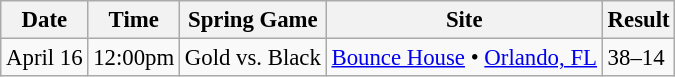<table class="wikitable" style="font-size:95%;">
<tr>
<th>Date</th>
<th>Time</th>
<th>Spring Game</th>
<th>Site</th>
<th>Result</th>
</tr>
<tr>
<td>April 16</td>
<td>12:00pm</td>
<td>Gold vs. Black</td>
<td><a href='#'>Bounce House</a> • <a href='#'>Orlando, FL</a></td>
<td>38–14</td>
</tr>
</table>
